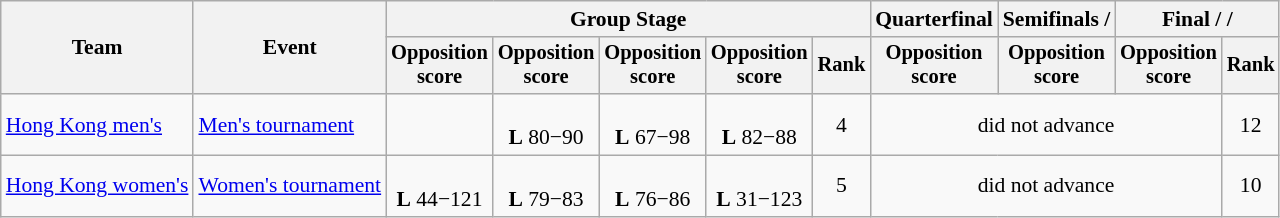<table class=wikitable style=font-size:90%;text-align:center>
<tr>
<th rowspan=2>Team</th>
<th rowspan=2>Event</th>
<th colspan=5>Group Stage</th>
<th>Quarterfinal</th>
<th>Semifinals / </th>
<th colspan=2>Final /  / </th>
</tr>
<tr style="font-size:95%">
<th>Opposition<br> score</th>
<th>Opposition<br> score</th>
<th>Opposition<br> score</th>
<th>Opposition<br> score</th>
<th>Rank</th>
<th>Opposition<br> score</th>
<th>Opposition<br> score</th>
<th>Opposition<br> score</th>
<th>Rank</th>
</tr>
<tr align=center>
<td align=left><a href='#'>Hong Kong men's</a></td>
<td align=left><a href='#'>Men's tournament</a></td>
<td></td>
<td><br><strong>L</strong> 80−90</td>
<td><br><strong>L</strong> 67−98</td>
<td><br><strong>L</strong> 82−88</td>
<td>4</td>
<td colspan=3>did not advance</td>
<td>12</td>
</tr>
<tr align=center>
<td align=left><a href='#'>Hong Kong women's</a></td>
<td align=left><a href='#'>Women's tournament</a></td>
<td><br><strong>L</strong> 44−121</td>
<td><br><strong>L</strong> 79−83</td>
<td><br><strong>L</strong> 76−86</td>
<td><br><strong>L</strong> 31−123</td>
<td>5</td>
<td colspan=3>did not advance</td>
<td>10</td>
</tr>
</table>
